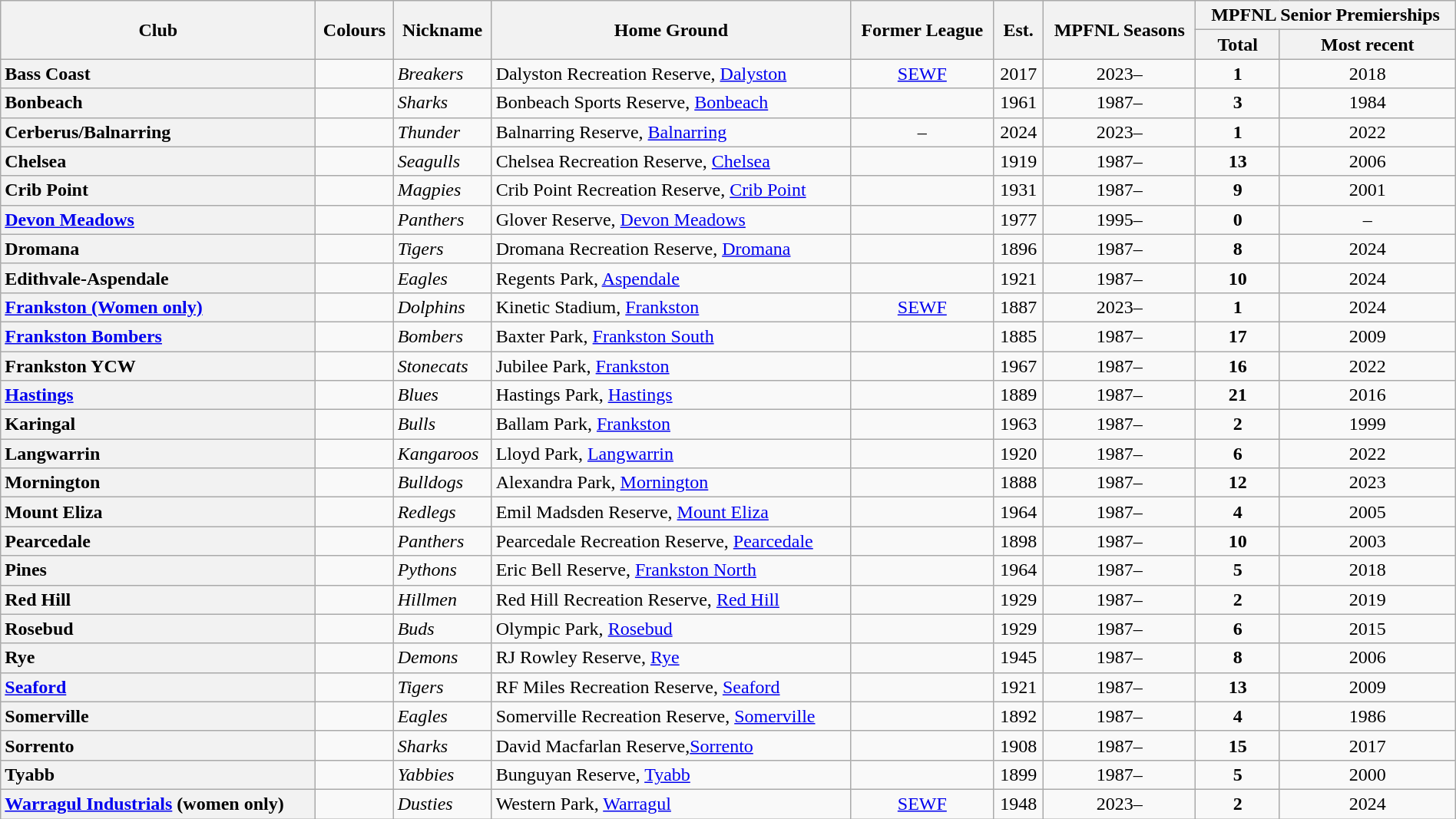<table class="wikitable sortable mw-collapsible mw-collapsed" style="text-align:center; width:100%">
<tr>
<th rowspan="2">Club</th>
<th rowspan="2">Colours</th>
<th rowspan="2">Nickname</th>
<th rowspan="2">Home Ground</th>
<th rowspan="2">Former League</th>
<th rowspan="2">Est.</th>
<th rowspan="2">MPFNL Seasons</th>
<th colspan="2">MPFNL Senior Premierships</th>
</tr>
<tr>
<th>Total</th>
<th>Most recent</th>
</tr>
<tr>
<th style="text-align:left">Bass Coast</th>
<td></td>
<td align="left"><em>Breakers</em></td>
<td align="left">Dalyston Recreation Reserve, <a href='#'>Dalyston</a></td>
<td align="center"><a href='#'>SEWF</a></td>
<td align="center">2017</td>
<td>2023–</td>
<td align="center"><strong>1</strong></td>
<td>2018</td>
</tr>
<tr>
<th style="text-align:left">Bonbeach</th>
<td></td>
<td align="left"><em>Sharks</em></td>
<td align="left">Bonbeach Sports Reserve, <a href='#'>Bonbeach</a></td>
<td align="center"></td>
<td align="center">1961</td>
<td>1987–</td>
<td align="center"><strong>3</strong></td>
<td>1984</td>
</tr>
<tr>
<th style="text-align:left">Cerberus/Balnarring</th>
<td></td>
<td align="left"><em>Thunder</em></td>
<td align="left">Balnarring Reserve, <a href='#'>Balnarring</a></td>
<td align="center">–</td>
<td align="center">2024</td>
<td>2023–</td>
<td align="center"><strong>1</strong></td>
<td>2022</td>
</tr>
<tr>
<th style="text-align:left">Chelsea</th>
<td></td>
<td align="left"><em>Seagulls</em></td>
<td align="left">Chelsea Recreation Reserve, <a href='#'>Chelsea</a></td>
<td align="center"></td>
<td align="center">1919</td>
<td>1987–</td>
<td align="center"><strong>13</strong></td>
<td>2006</td>
</tr>
<tr>
<th style="text-align:left">Crib Point</th>
<td></td>
<td align="left"><em>Magpies</em></td>
<td align="left">Crib Point Recreation Reserve, <a href='#'>Crib Point</a></td>
<td align="center"></td>
<td align="center">1931</td>
<td>1987–</td>
<td align="center"><strong>9</strong></td>
<td>2001</td>
</tr>
<tr>
<th style="text-align:left"><a href='#'>Devon Meadows</a></th>
<td></td>
<td align="left"><em>Panthers</em></td>
<td align="left">Glover Reserve, <a href='#'>Devon Meadows</a></td>
<td align="center"></td>
<td align="center">1977</td>
<td>1995–</td>
<td align="center"><strong>0</strong></td>
<td>–</td>
</tr>
<tr>
<th style="text-align:left">Dromana</th>
<td></td>
<td align="left"><em>Tigers</em></td>
<td align="left">Dromana Recreation Reserve, <a href='#'>Dromana</a></td>
<td align="center"></td>
<td align="center">1896</td>
<td>1987–</td>
<td align="center"><strong>8</strong></td>
<td>2024</td>
</tr>
<tr>
<th style="text-align:left">Edithvale-Aspendale</th>
<td></td>
<td align="left"><em>Eagles</em></td>
<td align="left">Regents Park, <a href='#'>Aspendale</a></td>
<td align="center"></td>
<td align="center">1921</td>
<td>1987–</td>
<td align="center"><strong>10</strong></td>
<td>2024</td>
</tr>
<tr>
<th style="text-align:left"><a href='#'>Frankston (Women only)</a></th>
<td></td>
<td align="left"><em>Dolphins</em></td>
<td align="left">Kinetic Stadium, <a href='#'>Frankston</a></td>
<td align="center"><a href='#'>SEWF</a></td>
<td align="center">1887</td>
<td>2023–</td>
<td align="center"><strong>1</strong></td>
<td>2024</td>
</tr>
<tr>
<th style="text-align:left"><a href='#'>Frankston Bombers</a></th>
<td></td>
<td align="left"><em>Bombers</em></td>
<td align="left">Baxter Park, <a href='#'>Frankston South</a></td>
<td align="center"></td>
<td align="center">1885</td>
<td>1987–</td>
<td align="center"><strong>17</strong></td>
<td>2009</td>
</tr>
<tr>
<th style="text-align:left">Frankston YCW</th>
<td></td>
<td align="left"><em>Stonecats</em></td>
<td align="left">Jubilee Park, <a href='#'>Frankston</a></td>
<td align="center"></td>
<td align="center">1967</td>
<td>1987–</td>
<td align="center"><strong>16</strong></td>
<td>2022</td>
</tr>
<tr>
<th style="text-align:left"><a href='#'>Hastings</a></th>
<td></td>
<td align="left"><em>Blues</em></td>
<td align="left">Hastings Park, <a href='#'>Hastings</a></td>
<td align="center"></td>
<td align="center">1889</td>
<td>1987–</td>
<td align="center"><strong>21</strong></td>
<td>2016</td>
</tr>
<tr>
<th style="text-align:left">Karingal</th>
<td></td>
<td align="left"><em>Bulls</em></td>
<td align="left">Ballam Park, <a href='#'>Frankston</a></td>
<td align="center"></td>
<td align="center">1963</td>
<td>1987–</td>
<td align="center"><strong>2</strong></td>
<td>1999</td>
</tr>
<tr>
<th style="text-align:left">Langwarrin</th>
<td></td>
<td align="left"><em>Kangaroos</em></td>
<td align="left">Lloyd Park, <a href='#'>Langwarrin</a></td>
<td align="center"></td>
<td align="center">1920</td>
<td>1987–</td>
<td align="center"><strong>6</strong></td>
<td>2022</td>
</tr>
<tr>
<th style="text-align:left">Mornington</th>
<td></td>
<td align="left"><em>Bulldogs</em></td>
<td align="left">Alexandra Park, <a href='#'>Mornington</a></td>
<td align="center"></td>
<td align="center">1888</td>
<td>1987–</td>
<td align="center"><strong>12</strong></td>
<td>2023</td>
</tr>
<tr>
<th style="text-align:left">Mount Eliza</th>
<td></td>
<td align="left"><em>Redlegs</em></td>
<td align="left">Emil Madsden Reserve, <a href='#'>Mount Eliza</a></td>
<td align="center"></td>
<td align="center">1964</td>
<td>1987–</td>
<td align="center"><strong>4</strong></td>
<td>2005</td>
</tr>
<tr>
<th style="text-align:left">Pearcedale</th>
<td></td>
<td align="left"><em>Panthers</em></td>
<td align="left">Pearcedale Recreation Reserve, <a href='#'>Pearcedale</a></td>
<td align="center"></td>
<td align="center">1898</td>
<td>1987–</td>
<td align="center"><strong>10</strong></td>
<td>2003</td>
</tr>
<tr>
<th style="text-align:left">Pines</th>
<td></td>
<td align="left"><em>Pythons</em></td>
<td align="left">Eric Bell Reserve, <a href='#'>Frankston North</a></td>
<td align="center"></td>
<td align="center">1964</td>
<td>1987–</td>
<td align="center"><strong>5</strong></td>
<td>2018</td>
</tr>
<tr>
<th style="text-align:left">Red Hill</th>
<td></td>
<td align="left"><em>Hillmen</em></td>
<td align="left">Red Hill Recreation Reserve, <a href='#'>Red Hill</a></td>
<td align="center"></td>
<td align="center">1929</td>
<td>1987–</td>
<td align="center"><strong>2</strong></td>
<td>2019</td>
</tr>
<tr>
<th style="text-align:left">Rosebud</th>
<td></td>
<td align="left"><em>Buds</em></td>
<td align="left">Olympic Park, <a href='#'>Rosebud</a></td>
<td align="center"></td>
<td align="center">1929</td>
<td>1987–</td>
<td align="center"><strong>6</strong></td>
<td>2015</td>
</tr>
<tr>
<th style="text-align:left">Rye</th>
<td></td>
<td align="left"><em>Demons</em></td>
<td align="left">RJ Rowley Reserve, <a href='#'>Rye</a></td>
<td align="center"></td>
<td align="center">1945</td>
<td>1987–</td>
<td align="center"><strong>8</strong></td>
<td>2006</td>
</tr>
<tr>
<th style="text-align:left"><a href='#'>Seaford</a></th>
<td></td>
<td align="left"><em>Tigers</em></td>
<td align="left">RF Miles Recreation Reserve, <a href='#'>Seaford</a></td>
<td align="center"></td>
<td align="center">1921</td>
<td>1987–</td>
<td align="center"><strong>13</strong></td>
<td>2009</td>
</tr>
<tr>
<th style="text-align:left">Somerville</th>
<td></td>
<td align="left"><em>Eagles</em></td>
<td align="left">Somerville Recreation Reserve, <a href='#'>Somerville</a></td>
<td align="center"></td>
<td align="center">1892</td>
<td>1987–</td>
<td align="center"><strong>4</strong></td>
<td>1986</td>
</tr>
<tr>
<th style="text-align:left">Sorrento</th>
<td></td>
<td align="left"><em>Sharks</em></td>
<td align="left">David Macfarlan Reserve,<a href='#'>Sorrento</a></td>
<td align="center"></td>
<td align="center">1908</td>
<td>1987–</td>
<td align="center"><strong>15</strong></td>
<td>2017</td>
</tr>
<tr>
<th style="text-align:left">Tyabb</th>
<td></td>
<td align="left"><em>Yabbies</em></td>
<td align="left">Bunguyan Reserve, <a href='#'>Tyabb</a></td>
<td align="center"></td>
<td align="center">1899</td>
<td>1987–</td>
<td align="center"><strong>5</strong></td>
<td>2000</td>
</tr>
<tr>
<th style="text-align:left"><a href='#'>Warragul Industrials</a> (women only)</th>
<td></td>
<td align="left"><em>Dusties</em></td>
<td align="left">Western Park, <a href='#'>Warragul</a></td>
<td align="center"><a href='#'>SEWF</a></td>
<td align="center">1948</td>
<td>2023–</td>
<td align="center"><strong>2</strong></td>
<td>2024</td>
</tr>
</table>
